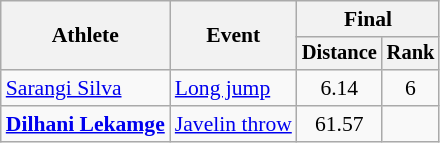<table class="wikitable" style="font-size:90%">
<tr>
<th rowspan=2>Athlete</th>
<th rowspan=2>Event</th>
<th colspan=2>Final</th>
</tr>
<tr style="font-size:95%">
<th>Distance</th>
<th>Rank</th>
</tr>
<tr align=center>
<td align=left><a href='#'>Sarangi Silva</a></td>
<td align=left><a href='#'>Long jump</a></td>
<td>6.14</td>
<td>6</td>
</tr>
<tr align=center>
<td align=left><strong><a href='#'>Dilhani Lekamge</a></strong></td>
<td align=left><a href='#'>Javelin throw</a></td>
<td>61.57 </td>
<td></td>
</tr>
</table>
